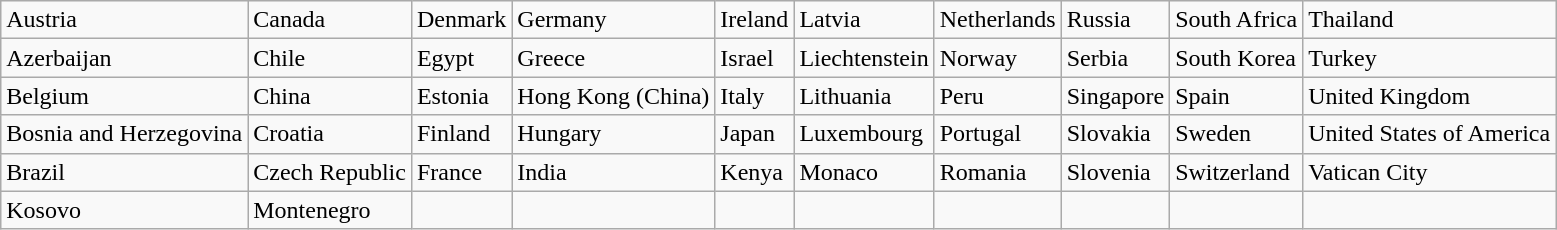<table class="wikitable">
<tr>
<td>Austria</td>
<td>Canada</td>
<td>Denmark</td>
<td>Germany</td>
<td>Ireland</td>
<td>Latvia</td>
<td>Netherlands</td>
<td>Russia</td>
<td>South Africa</td>
<td>Thailand</td>
</tr>
<tr>
<td>Azerbaijan</td>
<td>Chile</td>
<td>Egypt</td>
<td>Greece</td>
<td>Israel</td>
<td>Liechtenstein</td>
<td>Norway</td>
<td>Serbia</td>
<td>South Korea</td>
<td>Turkey</td>
</tr>
<tr>
<td>Belgium</td>
<td>China</td>
<td>Estonia</td>
<td>Hong Kong (China)</td>
<td>Italy</td>
<td>Lithuania</td>
<td>Peru</td>
<td>Singapore</td>
<td>Spain</td>
<td>United Kingdom</td>
</tr>
<tr>
<td>Bosnia and Herzegovina</td>
<td>Croatia</td>
<td>Finland</td>
<td>Hungary</td>
<td>Japan</td>
<td>Luxembourg</td>
<td>Portugal</td>
<td>Slovakia</td>
<td>Sweden</td>
<td>United States of America</td>
</tr>
<tr>
<td>Brazil</td>
<td>Czech Republic</td>
<td>France</td>
<td>India</td>
<td>Kenya</td>
<td>Monaco</td>
<td>Romania</td>
<td>Slovenia</td>
<td>Switzerland</td>
<td>Vatican City</td>
</tr>
<tr>
<td>Kosovo</td>
<td>Montenegro</td>
<td></td>
<td></td>
<td></td>
<td></td>
<td></td>
<td></td>
<td></td>
<td></td>
</tr>
</table>
